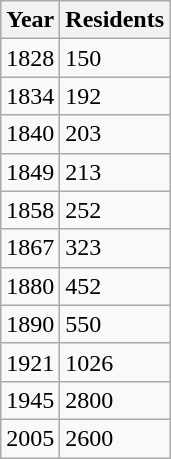<table class="wikitable">
<tr>
<th>Year</th>
<th>Residents</th>
</tr>
<tr>
<td>1828</td>
<td>150</td>
</tr>
<tr>
<td>1834</td>
<td>192</td>
</tr>
<tr>
<td>1840</td>
<td>203</td>
</tr>
<tr>
<td>1849</td>
<td>213</td>
</tr>
<tr>
<td>1858</td>
<td>252</td>
</tr>
<tr>
<td>1867</td>
<td>323</td>
</tr>
<tr>
<td>1880</td>
<td>452</td>
</tr>
<tr>
<td>1890</td>
<td>550</td>
</tr>
<tr>
<td>1921</td>
<td>1026</td>
</tr>
<tr>
<td>1945</td>
<td>2800</td>
</tr>
<tr>
<td>2005</td>
<td>2600</td>
</tr>
</table>
